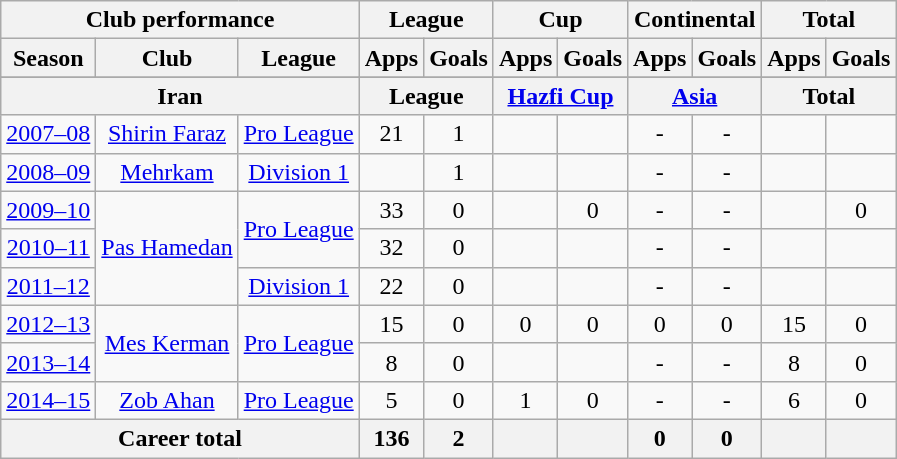<table class="wikitable" style="text-align:center">
<tr>
<th colspan=3>Club performance</th>
<th colspan=2>League</th>
<th colspan=2>Cup</th>
<th colspan=2>Continental</th>
<th colspan=2>Total</th>
</tr>
<tr>
<th>Season</th>
<th>Club</th>
<th>League</th>
<th>Apps</th>
<th>Goals</th>
<th>Apps</th>
<th>Goals</th>
<th>Apps</th>
<th>Goals</th>
<th>Apps</th>
<th>Goals</th>
</tr>
<tr>
</tr>
<tr>
<th colspan=3>Iran</th>
<th colspan=2>League</th>
<th colspan=2><a href='#'>Hazfi Cup</a></th>
<th colspan=2><a href='#'>Asia</a></th>
<th colspan=2>Total</th>
</tr>
<tr>
<td><a href='#'>2007–08</a></td>
<td><a href='#'>Shirin Faraz</a></td>
<td><a href='#'>Pro League</a></td>
<td>21</td>
<td>1</td>
<td></td>
<td></td>
<td>-</td>
<td>-</td>
<td></td>
<td></td>
</tr>
<tr>
<td><a href='#'>2008–09</a></td>
<td><a href='#'>Mehrkam</a></td>
<td><a href='#'>Division 1</a></td>
<td></td>
<td>1</td>
<td></td>
<td></td>
<td>-</td>
<td>-</td>
<td></td>
<td></td>
</tr>
<tr>
<td><a href='#'>2009–10</a></td>
<td rowspan="3"><a href='#'>Pas Hamedan</a></td>
<td rowspan="2"><a href='#'>Pro League</a></td>
<td>33</td>
<td>0</td>
<td></td>
<td>0</td>
<td>-</td>
<td>-</td>
<td></td>
<td>0</td>
</tr>
<tr>
<td><a href='#'>2010–11</a></td>
<td>32</td>
<td>0</td>
<td></td>
<td></td>
<td>-</td>
<td>-</td>
<td></td>
<td></td>
</tr>
<tr>
<td><a href='#'>2011–12</a></td>
<td><a href='#'>Division 1</a></td>
<td>22</td>
<td>0</td>
<td></td>
<td></td>
<td>-</td>
<td>-</td>
<td></td>
<td></td>
</tr>
<tr>
<td><a href='#'>2012–13</a></td>
<td rowspan="2"><a href='#'>Mes Kerman</a></td>
<td rowspan="2"><a href='#'>Pro League</a></td>
<td>15</td>
<td>0</td>
<td>0</td>
<td>0</td>
<td>0</td>
<td>0</td>
<td>15</td>
<td>0</td>
</tr>
<tr>
<td><a href='#'>2013–14</a></td>
<td>8</td>
<td>0</td>
<td></td>
<td></td>
<td>-</td>
<td>-</td>
<td>8</td>
<td>0</td>
</tr>
<tr>
<td><a href='#'>2014–15</a></td>
<td><a href='#'>Zob Ahan</a></td>
<td><a href='#'>Pro League</a></td>
<td>5</td>
<td>0</td>
<td>1</td>
<td>0</td>
<td>-</td>
<td>-</td>
<td>6</td>
<td>0</td>
</tr>
<tr>
<th colspan=3>Career total</th>
<th>136</th>
<th>2</th>
<th></th>
<th></th>
<th>0</th>
<th>0</th>
<th></th>
<th></th>
</tr>
</table>
